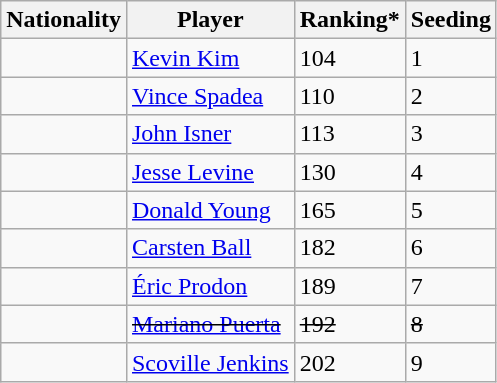<table class="wikitable" border="1">
<tr>
<th>Nationality</th>
<th>Player</th>
<th>Ranking*</th>
<th>Seeding</th>
</tr>
<tr>
<td></td>
<td><a href='#'>Kevin Kim</a></td>
<td>104</td>
<td>1</td>
</tr>
<tr>
<td></td>
<td><a href='#'>Vince Spadea</a></td>
<td>110</td>
<td>2</td>
</tr>
<tr>
<td></td>
<td><a href='#'>John Isner</a></td>
<td>113</td>
<td>3</td>
</tr>
<tr>
<td></td>
<td><a href='#'>Jesse Levine</a></td>
<td>130</td>
<td>4</td>
</tr>
<tr>
<td></td>
<td><a href='#'>Donald Young</a></td>
<td>165</td>
<td>5</td>
</tr>
<tr>
<td></td>
<td><a href='#'>Carsten Ball</a></td>
<td>182</td>
<td>6</td>
</tr>
<tr>
<td></td>
<td><a href='#'>Éric Prodon</a></td>
<td>189</td>
<td>7</td>
</tr>
<tr>
<td></td>
<td><s><a href='#'>Mariano Puerta</a></s></td>
<td><s>192</s></td>
<td><s>8</s></td>
</tr>
<tr>
<td></td>
<td><a href='#'>Scoville Jenkins</a></td>
<td>202</td>
<td>9</td>
</tr>
</table>
